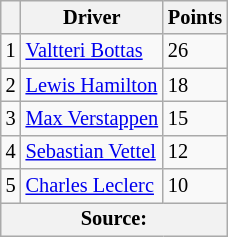<table class="wikitable" style="font-size: 85%;">
<tr>
<th scope="col"></th>
<th scope="col">Driver</th>
<th scope="col">Points</th>
</tr>
<tr>
<td align="center">1</td>
<td> <a href='#'>Valtteri Bottas</a></td>
<td align="left">26</td>
</tr>
<tr>
<td align="center">2</td>
<td> <a href='#'>Lewis Hamilton</a></td>
<td align="left">18</td>
</tr>
<tr>
<td align="center">3</td>
<td> <a href='#'>Max Verstappen</a></td>
<td align="left">15</td>
</tr>
<tr>
<td align="center">4</td>
<td> <a href='#'>Sebastian Vettel</a></td>
<td align="left">12</td>
</tr>
<tr>
<td align="center">5</td>
<td> <a href='#'>Charles Leclerc</a></td>
<td align="left">10</td>
</tr>
<tr>
<th colspan=4>Source:</th>
</tr>
</table>
